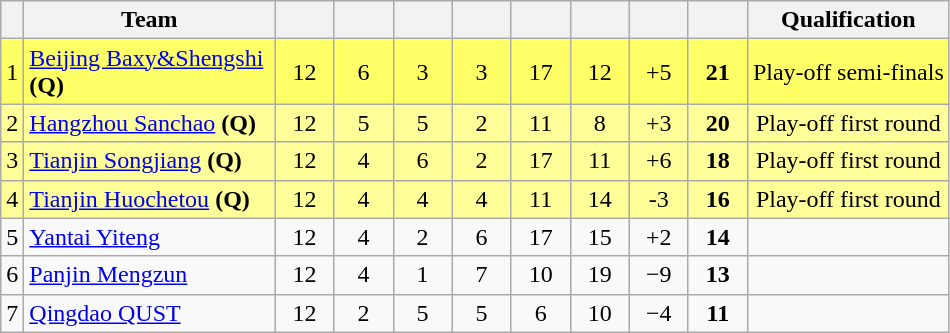<table class=wikitable style=text-align:center>
<tr>
<th></th>
<th width=160>Team</th>
<th width=32></th>
<th width=32></th>
<th width=32></th>
<th width=32></th>
<th width=32></th>
<th width=32></th>
<th width=32></th>
<th width=32></th>
<th>Qualification</th>
</tr>
<tr bgcolor=FFFF66>
<td>1</td>
<td align=left><a href='#'>Beijing Baxy&Shengshi</a> <strong>(Q)</strong></td>
<td>12</td>
<td>6</td>
<td>3</td>
<td>3</td>
<td>17</td>
<td>12</td>
<td>+5</td>
<td><strong>21</strong></td>
<td>Play-off semi-finals</td>
</tr>
<tr bgcolor=FFFF99>
<td>2</td>
<td align=left><a href='#'>Hangzhou Sanchao</a> <strong>(Q)</strong></td>
<td>12</td>
<td>5</td>
<td>5</td>
<td>2</td>
<td>11</td>
<td>8</td>
<td>+3</td>
<td><strong>20</strong></td>
<td>Play-off first round</td>
</tr>
<tr bgcolor=FFFF99>
<td>3</td>
<td align=left><a href='#'>Tianjin Songjiang</a> <strong>(Q)</strong></td>
<td>12</td>
<td>4</td>
<td>6</td>
<td>2</td>
<td>17</td>
<td>11</td>
<td>+6</td>
<td><strong>18</strong></td>
<td>Play-off first round</td>
</tr>
<tr bgcolor=FFFF99>
<td>4</td>
<td align=left><a href='#'>Tianjin Huochetou</a> <strong>(Q)</strong></td>
<td>12</td>
<td>4</td>
<td>4</td>
<td>4</td>
<td>11</td>
<td>14</td>
<td>-3</td>
<td><strong>16</strong></td>
<td>Play-off first round</td>
</tr>
<tr>
<td>5</td>
<td align=left><a href='#'>Yantai Yiteng</a></td>
<td>12</td>
<td>4</td>
<td>2</td>
<td>6</td>
<td>17</td>
<td>15</td>
<td>+2</td>
<td><strong>14</strong></td>
<td></td>
</tr>
<tr>
<td>6</td>
<td align=left><a href='#'>Panjin Mengzun</a></td>
<td>12</td>
<td>4</td>
<td>1</td>
<td>7</td>
<td>10</td>
<td>19</td>
<td>−9</td>
<td><strong>13</strong></td>
<td></td>
</tr>
<tr>
<td>7</td>
<td align=left><a href='#'>Qingdao QUST</a></td>
<td>12</td>
<td>2</td>
<td>5</td>
<td>5</td>
<td>6</td>
<td>10</td>
<td>−4</td>
<td><strong>11</strong></td>
<td></td>
</tr>
</table>
